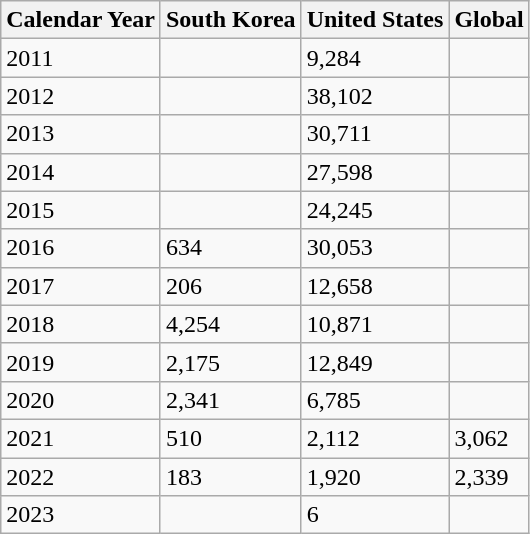<table class="wikitable">
<tr>
<th>Calendar Year</th>
<th>South Korea</th>
<th>United States</th>
<th>Global</th>
</tr>
<tr>
<td>2011</td>
<td></td>
<td>9,284</td>
<td></td>
</tr>
<tr>
<td>2012</td>
<td></td>
<td>38,102</td>
<td></td>
</tr>
<tr>
<td>2013</td>
<td></td>
<td>30,711</td>
<td></td>
</tr>
<tr>
<td>2014</td>
<td></td>
<td>27,598</td>
<td></td>
</tr>
<tr>
<td>2015</td>
<td></td>
<td>24,245</td>
<td></td>
</tr>
<tr>
<td>2016</td>
<td>634</td>
<td>30,053</td>
<td></td>
</tr>
<tr>
<td>2017</td>
<td>206</td>
<td>12,658</td>
<td></td>
</tr>
<tr>
<td>2018</td>
<td>4,254</td>
<td>10,871</td>
<td></td>
</tr>
<tr>
<td>2019</td>
<td>2,175</td>
<td>12,849</td>
<td></td>
</tr>
<tr>
<td>2020</td>
<td>2,341</td>
<td>6,785</td>
<td></td>
</tr>
<tr>
<td>2021</td>
<td>510</td>
<td>2,112</td>
<td>3,062</td>
</tr>
<tr>
<td>2022</td>
<td>183</td>
<td>1,920</td>
<td>2,339</td>
</tr>
<tr>
<td>2023</td>
<td></td>
<td>6</td>
<td></td>
</tr>
</table>
